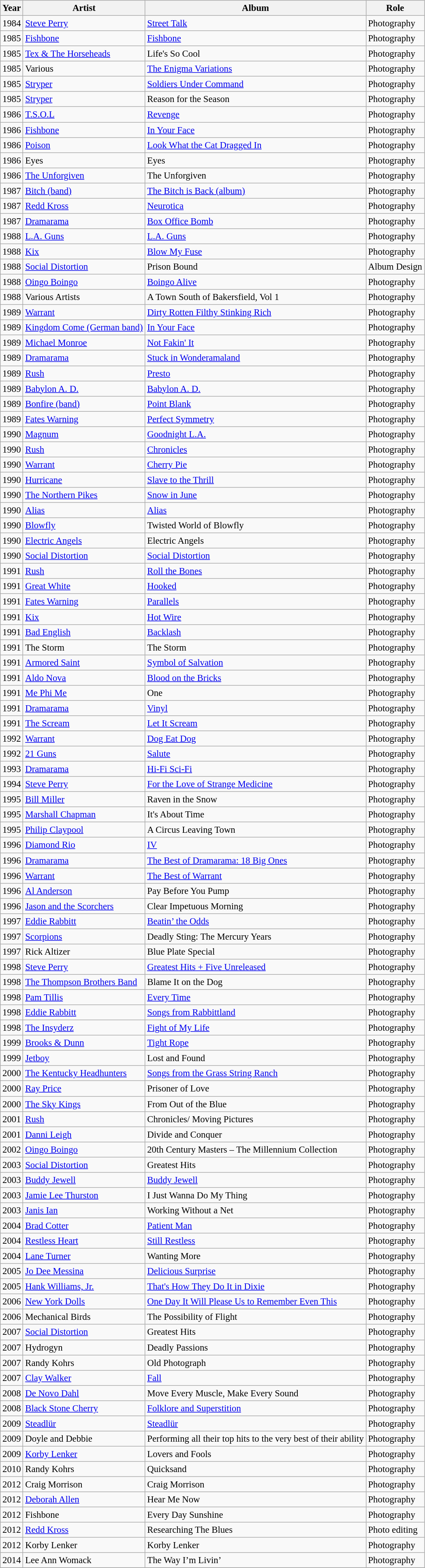<table class="wikitable" style="font-size: 95%;">
<tr>
<th>Year</th>
<th>Artist</th>
<th>Album</th>
<th>Role</th>
</tr>
<tr>
<td>1984</td>
<td><a href='#'>Steve Perry</a></td>
<td><a href='#'>Street Talk</a></td>
<td>Photography</td>
</tr>
<tr>
<td>1985</td>
<td><a href='#'>Fishbone</a></td>
<td><a href='#'>Fishbone</a></td>
<td>Photography</td>
</tr>
<tr>
<td>1985</td>
<td><a href='#'>Tex & The Horseheads</a></td>
<td>Life's So Cool</td>
<td>Photography</td>
</tr>
<tr>
<td>1985</td>
<td>Various</td>
<td><a href='#'>The Enigma Variations</a></td>
<td>Photography</td>
</tr>
<tr>
<td>1985</td>
<td><a href='#'>Stryper</a></td>
<td><a href='#'>Soldiers Under Command</a></td>
<td>Photography</td>
</tr>
<tr>
<td>1985</td>
<td><a href='#'>Stryper</a></td>
<td>Reason for the Season</td>
<td>Photography</td>
</tr>
<tr>
<td>1986</td>
<td><a href='#'>T.S.O.L</a></td>
<td><a href='#'>Revenge</a></td>
<td>Photography</td>
</tr>
<tr>
<td>1986</td>
<td><a href='#'>Fishbone</a></td>
<td><a href='#'>In Your Face</a></td>
<td>Photography</td>
</tr>
<tr>
<td>1986</td>
<td><a href='#'>Poison</a></td>
<td><a href='#'>Look What the Cat Dragged In</a></td>
<td>Photography</td>
</tr>
<tr>
<td>1986</td>
<td>Eyes</td>
<td>Eyes</td>
<td>Photography</td>
</tr>
<tr>
<td>1986</td>
<td><a href='#'>The Unforgiven</a></td>
<td>The Unforgiven</td>
<td>Photography</td>
</tr>
<tr>
<td>1987</td>
<td><a href='#'>Bitch (band)</a></td>
<td><a href='#'>The Bitch is Back (album)</a></td>
<td>Photography</td>
</tr>
<tr>
<td>1987</td>
<td><a href='#'>Redd Kross</a></td>
<td><a href='#'>Neurotica</a></td>
<td>Photography</td>
</tr>
<tr>
<td>1987</td>
<td><a href='#'>Dramarama</a></td>
<td><a href='#'>Box Office Bomb</a></td>
<td>Photography</td>
</tr>
<tr>
<td>1988</td>
<td><a href='#'>L.A. Guns</a></td>
<td><a href='#'>L.A. Guns</a></td>
<td>Photography</td>
</tr>
<tr>
<td>1988</td>
<td><a href='#'>Kix</a></td>
<td><a href='#'>Blow My Fuse</a></td>
<td>Photography</td>
</tr>
<tr>
<td>1988</td>
<td><a href='#'>Social Distortion</a></td>
<td>Prison Bound</td>
<td>Album Design</td>
</tr>
<tr>
<td>1988</td>
<td><a href='#'>Oingo Boingo</a></td>
<td><a href='#'>Boingo Alive</a></td>
<td>Photography</td>
</tr>
<tr>
<td>1988</td>
<td>Various Artists</td>
<td>A Town South of Bakersfield, Vol 1</td>
<td>Photography</td>
</tr>
<tr>
<td>1989</td>
<td><a href='#'>Warrant</a></td>
<td><a href='#'>Dirty Rotten Filthy Stinking Rich</a></td>
<td>Photography</td>
</tr>
<tr>
<td>1989</td>
<td><a href='#'>Kingdom Come (German band)</a></td>
<td><a href='#'>In Your Face</a></td>
<td>Photography</td>
</tr>
<tr>
<td>1989</td>
<td><a href='#'>Michael Monroe</a></td>
<td><a href='#'>Not Fakin' It</a></td>
<td>Photography</td>
</tr>
<tr>
<td>1989</td>
<td><a href='#'>Dramarama</a></td>
<td><a href='#'>Stuck in Wonderamaland</a></td>
<td>Photography</td>
</tr>
<tr>
<td>1989</td>
<td><a href='#'>Rush</a></td>
<td><a href='#'>Presto</a></td>
<td>Photography</td>
</tr>
<tr>
<td>1989</td>
<td><a href='#'>Babylon A. D.</a></td>
<td><a href='#'>Babylon A. D.</a></td>
<td>Photography</td>
</tr>
<tr>
<td>1989</td>
<td><a href='#'>Bonfire (band)</a></td>
<td><a href='#'>Point Blank</a></td>
<td>Photography</td>
</tr>
<tr>
<td>1989</td>
<td><a href='#'>Fates Warning</a></td>
<td><a href='#'>Perfect Symmetry</a></td>
<td>Photography</td>
</tr>
<tr>
<td>1990</td>
<td><a href='#'>Magnum</a></td>
<td><a href='#'>Goodnight L.A.</a></td>
<td>Photography</td>
</tr>
<tr>
<td>1990</td>
<td><a href='#'>Rush</a></td>
<td><a href='#'>Chronicles</a></td>
<td>Photography</td>
</tr>
<tr>
<td>1990</td>
<td><a href='#'>Warrant</a></td>
<td><a href='#'>Cherry Pie</a></td>
<td>Photography</td>
</tr>
<tr>
<td>1990</td>
<td><a href='#'>Hurricane</a></td>
<td><a href='#'>Slave to the Thrill</a></td>
<td>Photography</td>
</tr>
<tr>
<td>1990</td>
<td><a href='#'>The Northern Pikes</a></td>
<td><a href='#'>Snow in June</a></td>
<td>Photography</td>
</tr>
<tr>
<td>1990</td>
<td><a href='#'>Alias</a></td>
<td><a href='#'>Alias</a></td>
<td>Photography</td>
</tr>
<tr>
<td>1990</td>
<td><a href='#'>Blowfly</a></td>
<td>Twisted World of Blowfly</td>
<td>Photography</td>
</tr>
<tr>
<td>1990</td>
<td><a href='#'>Electric Angels</a></td>
<td>Electric Angels</td>
<td>Photography</td>
</tr>
<tr>
<td>1990</td>
<td><a href='#'>Social Distortion</a></td>
<td><a href='#'>Social Distortion</a></td>
<td>Photography</td>
</tr>
<tr>
<td>1991</td>
<td><a href='#'>Rush</a></td>
<td><a href='#'>Roll the Bones</a></td>
<td>Photography</td>
</tr>
<tr>
<td>1991</td>
<td><a href='#'>Great White</a></td>
<td><a href='#'>Hooked</a></td>
<td>Photography</td>
</tr>
<tr>
<td>1991</td>
<td><a href='#'>Fates Warning</a></td>
<td><a href='#'>Parallels</a></td>
<td>Photography</td>
</tr>
<tr>
<td>1991</td>
<td><a href='#'>Kix</a></td>
<td><a href='#'>Hot Wire</a></td>
<td>Photography</td>
</tr>
<tr>
<td>1991</td>
<td><a href='#'>Bad English</a></td>
<td><a href='#'>Backlash</a></td>
<td>Photography</td>
</tr>
<tr>
<td>1991</td>
<td>The Storm</td>
<td>The Storm</td>
<td>Photography</td>
</tr>
<tr>
<td>1991</td>
<td><a href='#'>Armored Saint</a></td>
<td><a href='#'>Symbol of Salvation</a></td>
<td>Photography</td>
</tr>
<tr>
<td>1991</td>
<td><a href='#'>Aldo Nova</a></td>
<td><a href='#'>Blood on the Bricks</a></td>
<td>Photography</td>
</tr>
<tr>
<td>1991</td>
<td><a href='#'>Me Phi Me</a></td>
<td>One</td>
<td>Photography</td>
</tr>
<tr>
<td>1991</td>
<td><a href='#'>Dramarama</a></td>
<td><a href='#'>Vinyl</a></td>
<td>Photography</td>
</tr>
<tr>
<td>1991</td>
<td><a href='#'>The Scream</a></td>
<td><a href='#'>Let It Scream</a></td>
<td>Photography</td>
</tr>
<tr>
<td>1992</td>
<td><a href='#'>Warrant</a></td>
<td><a href='#'>Dog Eat Dog</a></td>
<td>Photography</td>
</tr>
<tr>
<td>1992</td>
<td><a href='#'>21 Guns</a></td>
<td><a href='#'>Salute</a></td>
<td>Photography</td>
</tr>
<tr>
<td>1993</td>
<td><a href='#'>Dramarama</a></td>
<td><a href='#'>Hi-Fi Sci-Fi</a></td>
<td>Photography</td>
</tr>
<tr>
<td>1994</td>
<td><a href='#'>Steve Perry</a></td>
<td><a href='#'>For the Love of Strange Medicine</a></td>
<td>Photography</td>
</tr>
<tr>
<td>1995</td>
<td><a href='#'>Bill Miller</a></td>
<td>Raven in the Snow</td>
<td>Photography</td>
</tr>
<tr>
<td>1995</td>
<td><a href='#'>Marshall Chapman</a></td>
<td>It's About Time</td>
<td>Photography</td>
</tr>
<tr>
<td>1995</td>
<td><a href='#'>Philip Claypool</a></td>
<td>A Circus Leaving Town</td>
<td>Photography</td>
</tr>
<tr>
<td>1996</td>
<td><a href='#'>Diamond Rio</a></td>
<td><a href='#'>IV</a></td>
<td>Photography</td>
</tr>
<tr>
<td>1996</td>
<td><a href='#'>Dramarama</a></td>
<td><a href='#'>The Best of Dramarama: 18 Big Ones</a></td>
<td>Photography</td>
</tr>
<tr>
<td>1996</td>
<td><a href='#'>Warrant</a></td>
<td><a href='#'>The Best of Warrant</a></td>
<td>Photography</td>
</tr>
<tr>
<td>1996</td>
<td><a href='#'>Al Anderson</a></td>
<td>Pay Before You Pump</td>
<td>Photography</td>
</tr>
<tr>
<td>1996</td>
<td><a href='#'>Jason and the Scorchers</a></td>
<td>Clear Impetuous Morning</td>
<td>Photography</td>
</tr>
<tr>
<td>1997</td>
<td><a href='#'>Eddie Rabbitt</a></td>
<td><a href='#'>Beatin’ the Odds</a></td>
<td>Photography</td>
</tr>
<tr>
<td>1997</td>
<td><a href='#'>Scorpions</a></td>
<td>Deadly Sting: The Mercury Years</td>
<td>Photography</td>
</tr>
<tr>
<td>1997</td>
<td>Rick Altizer</td>
<td>Blue Plate Special</td>
<td>Photography</td>
</tr>
<tr>
<td>1998</td>
<td><a href='#'>Steve Perry</a></td>
<td><a href='#'>Greatest Hits + Five Unreleased</a></td>
<td>Photography</td>
</tr>
<tr>
<td>1998</td>
<td><a href='#'>The Thompson Brothers Band</a></td>
<td>Blame It on the Dog</td>
<td>Photography</td>
</tr>
<tr>
<td>1998</td>
<td><a href='#'>Pam Tillis</a></td>
<td><a href='#'>Every Time</a></td>
<td>Photography</td>
</tr>
<tr>
<td>1998</td>
<td><a href='#'>Eddie Rabbitt</a></td>
<td><a href='#'>Songs from Rabbittland</a></td>
<td>Photography</td>
</tr>
<tr>
<td>1998</td>
<td><a href='#'>The Insyderz</a></td>
<td><a href='#'>Fight of My Life</a></td>
<td>Photography</td>
</tr>
<tr>
<td>1999</td>
<td><a href='#'>Brooks & Dunn</a></td>
<td><a href='#'>Tight Rope</a></td>
<td>Photography</td>
</tr>
<tr>
<td>1999</td>
<td><a href='#'>Jetboy</a></td>
<td>Lost and Found</td>
<td>Photography</td>
</tr>
<tr>
<td>2000</td>
<td><a href='#'>The Kentucky Headhunters</a></td>
<td><a href='#'>Songs from the Grass String Ranch</a></td>
<td>Photography</td>
</tr>
<tr>
<td>2000</td>
<td><a href='#'>Ray Price</a></td>
<td>Prisoner of Love</td>
<td>Photography</td>
</tr>
<tr>
<td>2000</td>
<td><a href='#'>The Sky Kings</a></td>
<td>From Out of the Blue</td>
<td>Photography</td>
</tr>
<tr>
<td>2001</td>
<td><a href='#'>Rush</a></td>
<td>Chronicles/ Moving Pictures</td>
<td>Photography</td>
</tr>
<tr>
<td>2001</td>
<td><a href='#'>Danni Leigh</a></td>
<td>Divide and Conquer</td>
<td>Photography</td>
</tr>
<tr>
<td>2002</td>
<td><a href='#'>Oingo Boingo</a></td>
<td>20th Century Masters – The Millennium Collection</td>
<td>Photography</td>
</tr>
<tr>
<td>2003</td>
<td><a href='#'>Social Distortion</a></td>
<td>Greatest Hits</td>
<td>Photography</td>
</tr>
<tr>
<td>2003</td>
<td><a href='#'>Buddy Jewell</a></td>
<td><a href='#'>Buddy Jewell</a></td>
<td>Photography</td>
</tr>
<tr>
<td>2003</td>
<td><a href='#'>Jamie Lee Thurston</a></td>
<td>I Just Wanna Do My Thing</td>
<td>Photography</td>
</tr>
<tr>
<td>2003</td>
<td><a href='#'>Janis Ian</a></td>
<td>Working Without a Net</td>
<td>Photography</td>
</tr>
<tr>
<td>2004</td>
<td><a href='#'>Brad Cotter</a></td>
<td><a href='#'>Patient Man</a></td>
<td>Photography</td>
</tr>
<tr>
<td>2004</td>
<td><a href='#'>Restless Heart</a></td>
<td><a href='#'>Still Restless</a></td>
<td>Photography</td>
</tr>
<tr>
<td>2004</td>
<td><a href='#'>Lane Turner</a></td>
<td>Wanting More</td>
<td>Photography</td>
</tr>
<tr>
<td>2005</td>
<td><a href='#'>Jo Dee Messina</a></td>
<td><a href='#'>Delicious Surprise</a></td>
<td>Photography</td>
</tr>
<tr>
<td>2005</td>
<td><a href='#'>Hank Williams, Jr.</a></td>
<td><a href='#'>That's How They Do It in Dixie</a></td>
<td>Photography</td>
</tr>
<tr>
<td>2006</td>
<td><a href='#'>New York Dolls</a></td>
<td><a href='#'>One Day It Will Please Us to Remember Even This</a></td>
<td>Photography</td>
</tr>
<tr>
<td>2006</td>
<td>Mechanical Birds</td>
<td>The Possibility of Flight</td>
<td>Photography</td>
</tr>
<tr>
<td>2007</td>
<td><a href='#'>Social Distortion</a></td>
<td>Greatest Hits</td>
<td>Photography</td>
</tr>
<tr>
<td>2007</td>
<td>Hydrogyn</td>
<td>Deadly Passions</td>
<td>Photography</td>
</tr>
<tr>
<td>2007</td>
<td>Randy Kohrs</td>
<td>Old Photograph</td>
<td>Photography</td>
</tr>
<tr>
<td>2007</td>
<td><a href='#'>Clay Walker</a></td>
<td><a href='#'>Fall</a></td>
<td>Photography</td>
</tr>
<tr>
<td>2008</td>
<td><a href='#'>De Novo Dahl</a></td>
<td>Move Every Muscle, Make Every Sound</td>
<td>Photography</td>
</tr>
<tr>
<td>2008</td>
<td><a href='#'>Black Stone Cherry</a></td>
<td><a href='#'>Folklore and Superstition</a></td>
<td>Photography</td>
</tr>
<tr>
<td>2009</td>
<td><a href='#'>Steadlür</a></td>
<td><a href='#'>Steadlür</a></td>
<td>Photography</td>
</tr>
<tr>
<td>2009</td>
<td>Doyle and Debbie</td>
<td>Performing all their top hits to the very best of their ability</td>
<td>Photography</td>
</tr>
<tr>
<td>2009</td>
<td><a href='#'>Korby Lenker</a></td>
<td>Lovers and Fools</td>
<td>Photography</td>
</tr>
<tr>
<td>2010</td>
<td>Randy Kohrs</td>
<td>Quicksand</td>
<td>Photography</td>
</tr>
<tr>
<td>2012</td>
<td>Craig Morrison</td>
<td>Craig Morrison</td>
<td>Photography</td>
</tr>
<tr>
<td>2012</td>
<td><a href='#'>Deborah Allen</a></td>
<td>Hear Me Now</td>
<td>Photography</td>
</tr>
<tr>
<td>2012</td>
<td>Fishbone</td>
<td>Every Day Sunshine</td>
<td>Photography</td>
</tr>
<tr>
<td>2012</td>
<td><a href='#'>Redd Kross</a></td>
<td>Researching The Blues</td>
<td>Photo editing</td>
</tr>
<tr>
<td>2012</td>
<td>Korby Lenker</td>
<td>Korby Lenker</td>
<td>Photography</td>
</tr>
<tr>
<td>2014</td>
<td>Lee Ann Womack</td>
<td>The Way I’m Livin’</td>
<td>Photography</td>
</tr>
<tr>
</tr>
</table>
